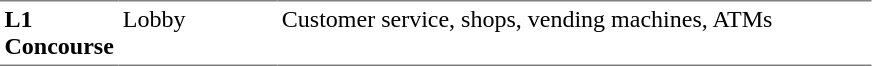<table table border=0 cellspacing=0 cellpadding=3>
<tr>
<td style="border-bottom:solid 1px gray; border-top:solid 1px gray;" valign=top width=50><strong>L1<br>Concourse</strong></td>
<td style="border-bottom:solid 1px gray; border-top:solid 1px gray;" valign=top width=100>Lobby</td>
<td style="border-bottom:solid 1px gray; border-top:solid 1px gray;" valign=top width=390>Customer service, shops, vending machines, ATMs</td>
</tr>
</table>
